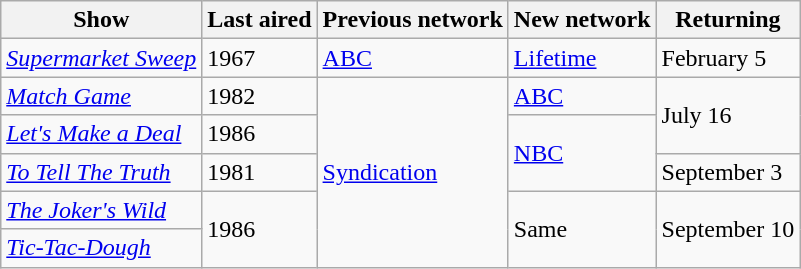<table class="wikitable">
<tr ">
<th>Show</th>
<th>Last aired</th>
<th>Previous network</th>
<th>New network</th>
<th>Returning</th>
</tr>
<tr>
<td><em><a href='#'>Supermarket Sweep</a></em></td>
<td>1967</td>
<td><a href='#'>ABC</a></td>
<td><a href='#'>Lifetime</a></td>
<td>February 5</td>
</tr>
<tr>
<td><em><a href='#'>Match Game</a></em></td>
<td>1982</td>
<td rowspan="5"><a href='#'>Syndication</a></td>
<td><a href='#'>ABC</a></td>
<td rowspan="2">July 16</td>
</tr>
<tr>
<td><em><a href='#'>Let's Make a Deal</a></em></td>
<td>1986</td>
<td rowspan="2"><a href='#'>NBC</a></td>
</tr>
<tr>
<td><em><a href='#'>To Tell The Truth</a></em></td>
<td>1981</td>
<td>September 3</td>
</tr>
<tr>
<td><em><a href='#'>The Joker's Wild</a></em></td>
<td rowspan="2">1986</td>
<td rowspan="2">Same</td>
<td rowspan="2">September 10</td>
</tr>
<tr>
<td><em><a href='#'>Tic-Tac-Dough</a></em></td>
</tr>
</table>
